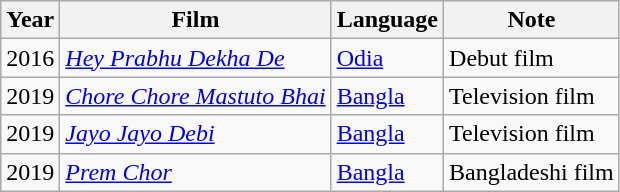<table class="wikitable sortable">
<tr>
<th>Year</th>
<th>Film</th>
<th>Language</th>
<th>Note</th>
</tr>
<tr>
<td>2016</td>
<td><em><a href='#'>Hey Prabhu Dekha De</a></em></td>
<td><a href='#'>Odia</a></td>
<td>Debut film</td>
</tr>
<tr>
<td>2019</td>
<td><em><a href='#'>Chore Chore Mastuto Bhai</a></em></td>
<td><a href='#'>Bangla</a></td>
<td>Television film</td>
</tr>
<tr>
<td>2019</td>
<td><em><a href='#'>Jayo Jayo Debi</a></em></td>
<td><a href='#'>Bangla</a></td>
<td>Television film</td>
</tr>
<tr>
<td>2019</td>
<td><em><a href='#'>Prem Chor</a></em></td>
<td><a href='#'>Bangla</a></td>
<td>Bangladeshi film</td>
</tr>
</table>
